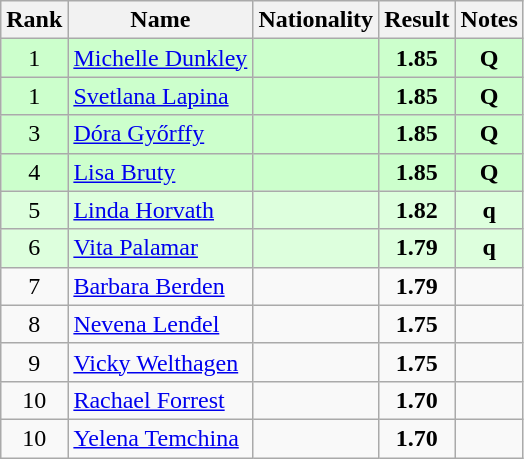<table class="wikitable sortable" style="text-align:center">
<tr>
<th>Rank</th>
<th>Name</th>
<th>Nationality</th>
<th>Result</th>
<th>Notes</th>
</tr>
<tr bgcolor=ccffcc>
<td>1</td>
<td align=left><a href='#'>Michelle Dunkley</a></td>
<td align=left></td>
<td><strong>1.85</strong></td>
<td><strong>Q</strong></td>
</tr>
<tr bgcolor=ccffcc>
<td>1</td>
<td align=left><a href='#'>Svetlana Lapina</a></td>
<td align=left></td>
<td><strong>1.85</strong></td>
<td><strong>Q</strong></td>
</tr>
<tr bgcolor=ccffcc>
<td>3</td>
<td align=left><a href='#'>Dóra Győrffy</a></td>
<td align=left></td>
<td><strong>1.85</strong></td>
<td><strong>Q</strong></td>
</tr>
<tr bgcolor=ccffcc>
<td>4</td>
<td align=left><a href='#'>Lisa Bruty</a></td>
<td align=left></td>
<td><strong>1.85</strong></td>
<td><strong>Q</strong></td>
</tr>
<tr bgcolor=ddffdd>
<td>5</td>
<td align=left><a href='#'>Linda Horvath</a></td>
<td align=left></td>
<td><strong>1.82</strong></td>
<td><strong>q</strong></td>
</tr>
<tr bgcolor=ddffdd>
<td>6</td>
<td align=left><a href='#'>Vita Palamar</a></td>
<td align=left></td>
<td><strong>1.79</strong></td>
<td><strong>q</strong></td>
</tr>
<tr>
<td>7</td>
<td align=left><a href='#'>Barbara Berden</a></td>
<td align=left></td>
<td><strong>1.79</strong></td>
<td></td>
</tr>
<tr>
<td>8</td>
<td align=left><a href='#'>Nevena Lenđel</a></td>
<td align=left></td>
<td><strong>1.75</strong></td>
<td></td>
</tr>
<tr>
<td>9</td>
<td align=left><a href='#'>Vicky Welthagen</a></td>
<td align=left></td>
<td><strong>1.75</strong></td>
<td></td>
</tr>
<tr>
<td>10</td>
<td align=left><a href='#'>Rachael Forrest</a></td>
<td align=left></td>
<td><strong>1.70</strong></td>
<td></td>
</tr>
<tr>
<td>10</td>
<td align=left><a href='#'>Yelena Temchina</a></td>
<td align=left></td>
<td><strong>1.70</strong></td>
<td></td>
</tr>
</table>
